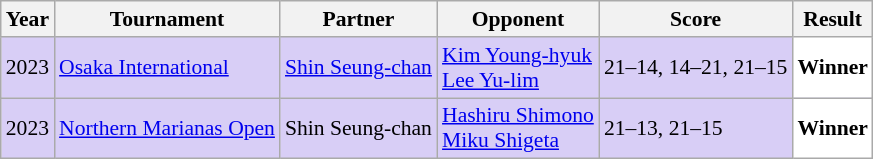<table class="sortable wikitable" style="font-size: 90%;">
<tr>
<th>Year</th>
<th>Tournament</th>
<th>Partner</th>
<th>Opponent</th>
<th>Score</th>
<th>Result</th>
</tr>
<tr style="background:#D8CEF6">
<td align="center">2023</td>
<td align="left"><a href='#'>Osaka International</a></td>
<td align="left"> <a href='#'>Shin Seung-chan</a></td>
<td align="left"> <a href='#'>Kim Young-hyuk</a><br> <a href='#'>Lee Yu-lim</a></td>
<td align="left">21–14, 14–21, 21–15</td>
<td style="text-align:left; background:white"> <strong>Winner</strong></td>
</tr>
<tr style="background:#D8CEF6">
<td align="center">2023</td>
<td align="left"><a href='#'>Northern Marianas Open</a></td>
<td align="left"> Shin Seung-chan</td>
<td align="left"> <a href='#'>Hashiru Shimono</a><br> <a href='#'>Miku Shigeta</a></td>
<td align="left">21–13, 21–15</td>
<td style="text-align:left; background:white"> <strong>Winner</strong></td>
</tr>
</table>
